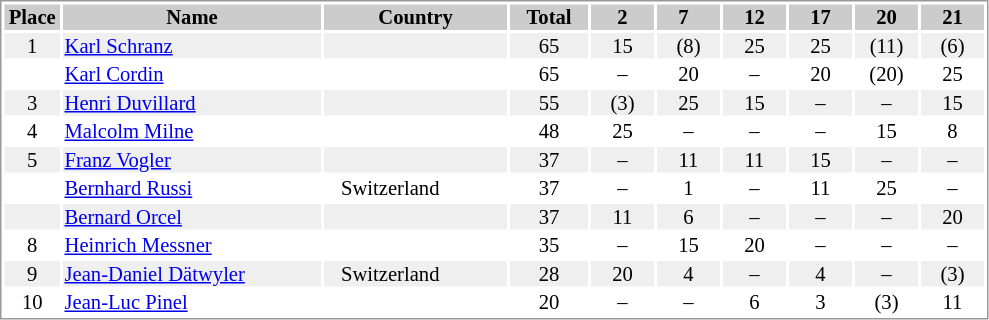<table border="0" style="border: 1px solid #999; background-color:#FFFFFF; text-align:center; font-size:86%; line-height:15px;">
<tr align="center" bgcolor="#CCCCCC">
<th width=35>Place</th>
<th width=170>Name</th>
<th width=120>Country</th>
<th width=50>Total</th>
<th width=40>2</th>
<th width=40>7  </th>
<th width=40>12</th>
<th width=40>17</th>
<th width=40>20</th>
<th width=40>21</th>
</tr>
<tr bgcolor="#EFEFEF">
<td>1</td>
<td align="left"><a href='#'>Karl Schranz</a></td>
<td align="left"></td>
<td>65</td>
<td>15</td>
<td>(8)</td>
<td>25</td>
<td>25</td>
<td>(11)</td>
<td>(6)</td>
</tr>
<tr>
<td></td>
<td align="left"><a href='#'>Karl Cordin</a></td>
<td align="left"></td>
<td>65</td>
<td>–</td>
<td>20</td>
<td>–</td>
<td>20</td>
<td>(20)</td>
<td>25</td>
</tr>
<tr bgcolor="#EFEFEF">
<td>3</td>
<td align="left"><a href='#'>Henri Duvillard</a></td>
<td align="left"></td>
<td>55</td>
<td>(3)</td>
<td>25</td>
<td>15</td>
<td>–</td>
<td>–</td>
<td>15</td>
</tr>
<tr>
<td>4</td>
<td align="left"><a href='#'>Malcolm Milne</a></td>
<td align="left"></td>
<td>48</td>
<td>25</td>
<td>–</td>
<td>–</td>
<td>–</td>
<td>15</td>
<td>8</td>
</tr>
<tr bgcolor="#EFEFEF">
<td>5</td>
<td align="left"><a href='#'>Franz Vogler</a></td>
<td align="left"></td>
<td>37</td>
<td>–</td>
<td>11</td>
<td>11</td>
<td>15</td>
<td>–</td>
<td>–</td>
</tr>
<tr>
<td></td>
<td align="left"><a href='#'>Bernhard Russi</a></td>
<td align="left">   Switzerland</td>
<td>37</td>
<td>–</td>
<td>1</td>
<td>–</td>
<td>11</td>
<td>25</td>
<td>–</td>
</tr>
<tr bgcolor="#EFEFEF">
<td></td>
<td align="left"><a href='#'>Bernard Orcel</a></td>
<td align="left"></td>
<td>37</td>
<td>11</td>
<td>6</td>
<td>–</td>
<td>–</td>
<td>–</td>
<td>20</td>
</tr>
<tr>
<td>8</td>
<td align="left"><a href='#'>Heinrich Messner</a></td>
<td align="left"></td>
<td>35</td>
<td>–</td>
<td>15</td>
<td>20</td>
<td>–</td>
<td>–</td>
<td>–</td>
</tr>
<tr bgcolor="#EFEFEF">
<td>9</td>
<td align="left"><a href='#'>Jean-Daniel Dätwyler</a></td>
<td align="left">   Switzerland</td>
<td>28</td>
<td>20</td>
<td>4</td>
<td>–</td>
<td>4</td>
<td>–</td>
<td>(3)</td>
</tr>
<tr>
<td>10</td>
<td align="left"><a href='#'>Jean-Luc Pinel</a></td>
<td align="left"></td>
<td>20</td>
<td>–</td>
<td>–</td>
<td>6</td>
<td>3</td>
<td>(3)</td>
<td>11</td>
</tr>
</table>
